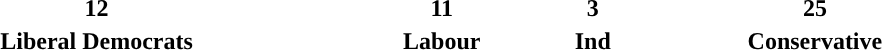<table style="width:60%; text-align:center;">
<tr style="colour:white;">
<td style="background:"><strong>12</strong></td>
<td style="background:"><strong>11</strong></td>
<td style="background:"><strong>3</strong></td>
<td style="background:"><strong>25</strong></td>
</tr>
<tr>
<td><span><strong>Liberal Democrats</strong></span></td>
<td><span><strong>Labour</strong></span></td>
<td><span><strong>Ind</strong></span></td>
<td><span><strong>Conservative</strong></span></td>
</tr>
</table>
